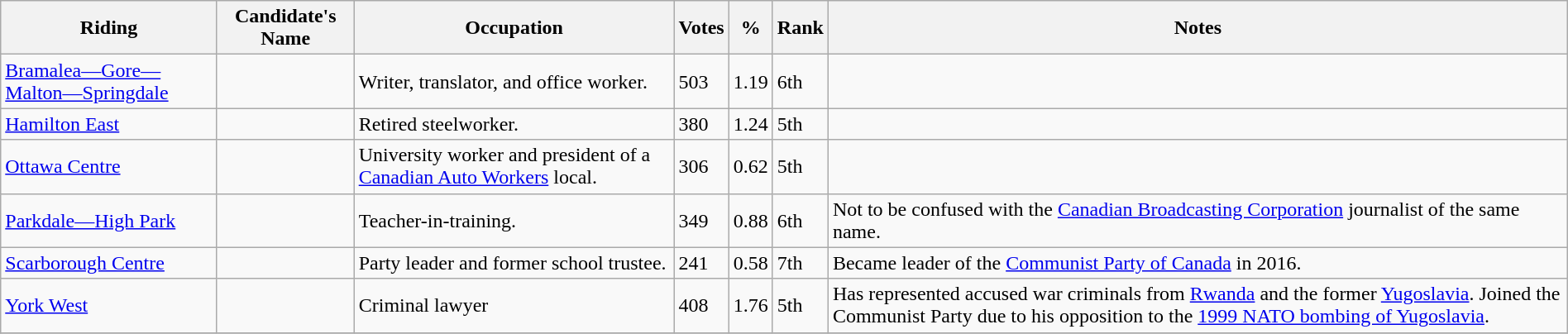<table class="wikitable sortable" width="100%">
<tr>
<th>Riding</th>
<th>Candidate's Name</th>
<th>Occupation</th>
<th>Votes</th>
<th>%</th>
<th>Rank</th>
<th>Notes</th>
</tr>
<tr>
<td><a href='#'>Bramalea—Gore—Malton—Springdale</a></td>
<td></td>
<td>Writer, translator, and office worker.</td>
<td>503</td>
<td>1.19</td>
<td>6th</td>
<td></td>
</tr>
<tr>
<td><a href='#'>Hamilton East</a></td>
<td></td>
<td>Retired steelworker.</td>
<td>380</td>
<td>1.24</td>
<td>5th</td>
<td></td>
</tr>
<tr>
<td><a href='#'>Ottawa Centre</a></td>
<td></td>
<td>University worker and president of a <a href='#'>Canadian Auto Workers</a> local.</td>
<td>306</td>
<td>0.62</td>
<td>5th</td>
<td></td>
</tr>
<tr>
<td><a href='#'>Parkdale—High Park</a></td>
<td></td>
<td>Teacher-in-training.</td>
<td>349</td>
<td>0.88</td>
<td>6th</td>
<td>Not to be confused with the <a href='#'>Canadian Broadcasting Corporation</a> journalist of the same name.</td>
</tr>
<tr>
<td><a href='#'>Scarborough Centre</a></td>
<td></td>
<td>Party leader and former school trustee.</td>
<td>241</td>
<td>0.58</td>
<td>7th</td>
<td>Became leader of the <a href='#'>Communist Party of Canada</a> in 2016.</td>
</tr>
<tr>
<td><a href='#'>York West</a></td>
<td></td>
<td>Criminal lawyer</td>
<td>408</td>
<td>1.76</td>
<td>5th</td>
<td>Has represented accused war criminals from <a href='#'>Rwanda</a> and the former <a href='#'>Yugoslavia</a>. Joined the Communist Party due to his opposition to the <a href='#'>1999 NATO bombing of Yugoslavia</a>.</td>
</tr>
<tr>
</tr>
</table>
